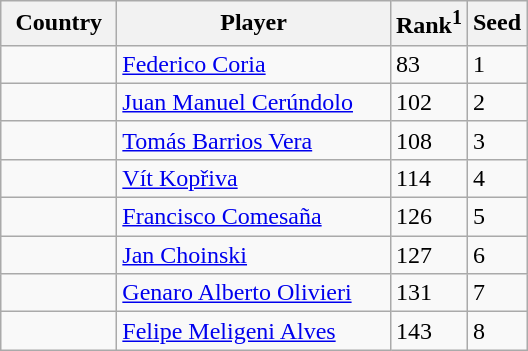<table class="sortable wikitable">
<tr>
<th width="70">Country</th>
<th width="175">Player</th>
<th>Rank<sup>1</sup></th>
<th>Seed</th>
</tr>
<tr>
<td></td>
<td><a href='#'>Federico Coria</a></td>
<td>83</td>
<td>1</td>
</tr>
<tr>
<td></td>
<td><a href='#'>Juan Manuel Cerúndolo</a></td>
<td>102</td>
<td>2</td>
</tr>
<tr>
<td></td>
<td><a href='#'>Tomás Barrios Vera</a></td>
<td>108</td>
<td>3</td>
</tr>
<tr>
<td></td>
<td><a href='#'>Vít Kopřiva</a></td>
<td>114</td>
<td>4</td>
</tr>
<tr>
<td></td>
<td><a href='#'>Francisco Comesaña</a></td>
<td>126</td>
<td>5</td>
</tr>
<tr>
<td></td>
<td><a href='#'>Jan Choinski</a></td>
<td>127</td>
<td>6</td>
</tr>
<tr>
<td></td>
<td><a href='#'>Genaro Alberto Olivieri</a></td>
<td>131</td>
<td>7</td>
</tr>
<tr>
<td></td>
<td><a href='#'>Felipe Meligeni Alves</a></td>
<td>143</td>
<td>8</td>
</tr>
</table>
